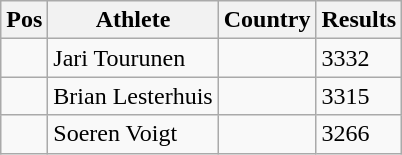<table class="wikitable wikble">
<tr>
<th>Pos</th>
<th>Athlete</th>
<th>Country</th>
<th>Results</th>
</tr>
<tr>
<td align="center"></td>
<td>Jari Tourunen</td>
<td></td>
<td>3332</td>
</tr>
<tr>
<td align="center"></td>
<td>Brian Lesterhuis</td>
<td></td>
<td>3315</td>
</tr>
<tr>
<td align="center"></td>
<td>Soeren Voigt</td>
<td></td>
<td>3266</td>
</tr>
</table>
